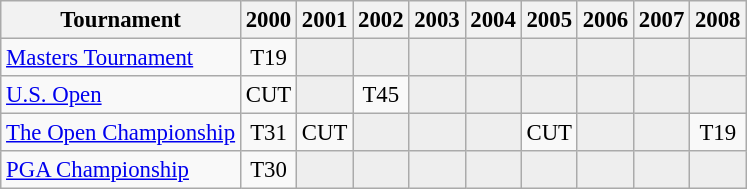<table class="wikitable" style="font-size:95%;text-align:center;">
<tr>
<th>Tournament</th>
<th>2000</th>
<th>2001</th>
<th>2002</th>
<th>2003</th>
<th>2004</th>
<th>2005</th>
<th>2006</th>
<th>2007</th>
<th>2008</th>
</tr>
<tr>
<td align=left><a href='#'>Masters Tournament</a></td>
<td>T19</td>
<td style="background:#eeeeee;"></td>
<td style="background:#eeeeee;"></td>
<td style="background:#eeeeee;"></td>
<td style="background:#eeeeee;"></td>
<td style="background:#eeeeee;"></td>
<td style="background:#eeeeee;"></td>
<td style="background:#eeeeee;"></td>
<td style="background:#eeeeee;"></td>
</tr>
<tr>
<td align=left><a href='#'>U.S. Open</a></td>
<td>CUT</td>
<td style="background:#eeeeee;"></td>
<td>T45</td>
<td style="background:#eeeeee;"></td>
<td style="background:#eeeeee;"></td>
<td style="background:#eeeeee;"></td>
<td style="background:#eeeeee;"></td>
<td style="background:#eeeeee;"></td>
<td style="background:#eeeeee;"></td>
</tr>
<tr>
<td align=left><a href='#'>The Open Championship</a></td>
<td>T31</td>
<td>CUT</td>
<td style="background:#eeeeee;"></td>
<td style="background:#eeeeee;"></td>
<td style="background:#eeeeee;"></td>
<td>CUT</td>
<td style="background:#eeeeee;"></td>
<td style="background:#eeeeee;"></td>
<td>T19</td>
</tr>
<tr>
<td align=left><a href='#'>PGA Championship</a></td>
<td>T30</td>
<td style="background:#eeeeee;"></td>
<td style="background:#eeeeee;"></td>
<td style="background:#eeeeee;"></td>
<td style="background:#eeeeee;"></td>
<td style="background:#eeeeee;"></td>
<td style="background:#eeeeee;"></td>
<td style="background:#eeeeee;"></td>
<td style="background:#eeeeee;"></td>
</tr>
</table>
